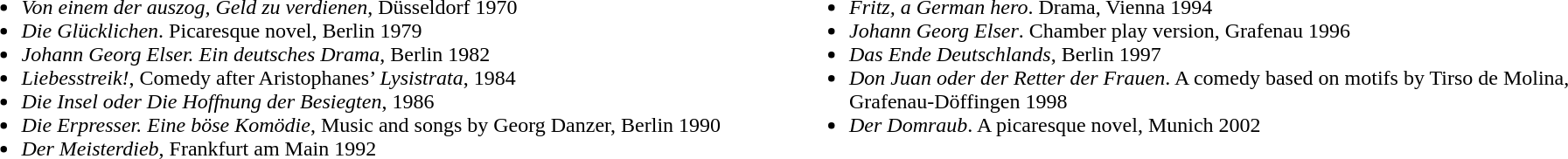<table width="100%">
<tr>
<td width="50%" valign="top"><br><ul><li><em>Von einem der auszog, Geld zu verdienen</em>, Düsseldorf 1970</li><li><em>Die Glücklichen</em>. Picaresque novel, Berlin 1979</li><li><em>Johann Georg Elser. Ein deutsches Drama</em>, Berlin 1982</li><li><em>Liebesstreik!</em>, Comedy after Aristophanes’ <em>Lysistrata</em>, 1984</li><li><em>Die Insel oder Die Hoffnung der Besiegten</em>, 1986</li><li><em>Die Erpresser. Eine böse Komödie</em>, Music and songs by Georg Danzer, Berlin 1990</li><li><em>Der Meisterdieb</em>, Frankfurt am Main 1992</li></ul></td>
<td width="50%" valign="top"><br><ul><li><em>Fritz, a German hero</em>. Drama, Vienna 1994</li><li><em>Johann Georg Elser</em>. Chamber play version, Grafenau 1996</li><li><em>Das Ende Deutschlands</em>, Berlin 1997</li><li><em>Don Juan oder der Retter der Frauen</em>. A comedy based on motifs by Tirso de Molina, Grafenau-Döffingen 1998</li><li><em>Der Domraub</em>. A picaresque novel, Munich 2002</li></ul></td>
</tr>
</table>
